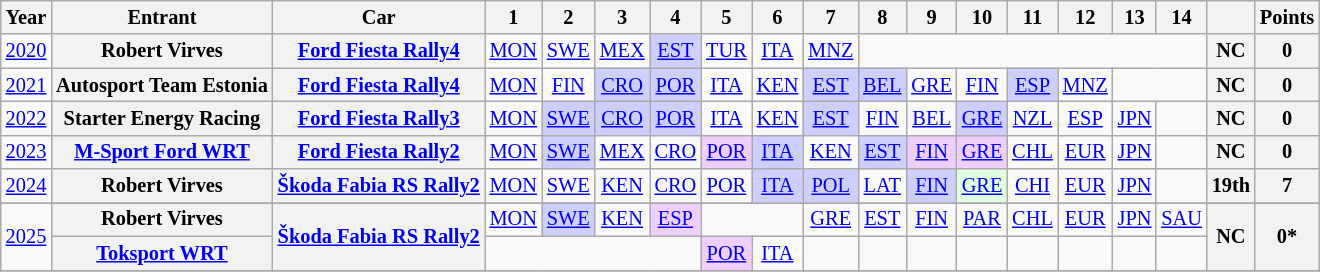<table class="wikitable" style="text-align:center; font-size:85%">
<tr>
<th>Year</th>
<th>Entrant</th>
<th>Car</th>
<th>1</th>
<th>2</th>
<th>3</th>
<th>4</th>
<th>5</th>
<th>6</th>
<th>7</th>
<th>8</th>
<th>9</th>
<th>10</th>
<th>11</th>
<th>12</th>
<th>13</th>
<th>14</th>
<th></th>
<th>Points</th>
</tr>
<tr>
<td><a href='#'>2020</a></td>
<th nowrap>Robert Virves</th>
<th nowrap><a href='#'>Ford Fiesta Rally4</a></th>
<td><a href='#'>MON</a></td>
<td><a href='#'>SWE</a></td>
<td><a href='#'>MEX</a></td>
<td style="background:#CFCFFF;"><a href='#'>EST</a><br></td>
<td><a href='#'>TUR</a></td>
<td><a href='#'>ITA</a></td>
<td><a href='#'>MNZ</a></td>
<td colspan=7></td>
<th>NC</th>
<th>0</th>
</tr>
<tr>
<td><a href='#'>2021</a></td>
<th nowrap>Autosport Team Estonia</th>
<th nowrap><a href='#'>Ford Fiesta Rally4</a></th>
<td><a href='#'>MON</a></td>
<td><a href='#'>FIN</a></td>
<td style="background:#CFCFFF;"><a href='#'>CRO</a><br></td>
<td style="background:#CFCFFF;"><a href='#'>POR</a><br></td>
<td><a href='#'>ITA</a></td>
<td><a href='#'>KEN</a></td>
<td style="background:#CFCFFF;"><a href='#'>EST</a><br></td>
<td style="background:#CFCFFF;"><a href='#'>BEL</a><br></td>
<td><a href='#'>GRE</a></td>
<td><a href='#'>FIN</a></td>
<td style="background:#CFCFFF;"><a href='#'>ESP</a><br></td>
<td><a href='#'>MNZ</a></td>
<td colspan=2></td>
<th>NC</th>
<th>0</th>
</tr>
<tr>
<td><a href='#'>2022</a></td>
<th nowrap>Starter Energy Racing</th>
<th nowrap><a href='#'>Ford Fiesta Rally3</a></th>
<td><a href='#'>MON</a></td>
<td style="background:#CFCFFF;"><a href='#'>SWE</a><br></td>
<td style="background:#CFCFFF;"><a href='#'>CRO</a><br></td>
<td style="background:#CFCFFF;"><a href='#'>POR</a><br></td>
<td><a href='#'>ITA</a></td>
<td><a href='#'>KEN</a></td>
<td style="background:#CFCFFF;"><a href='#'>EST</a><br></td>
<td><a href='#'>FIN</a></td>
<td><a href='#'>BEL</a></td>
<td style="background:#CFCFFF;"><a href='#'>GRE</a><br></td>
<td><a href='#'>NZL</a></td>
<td><a href='#'>ESP</a></td>
<td><a href='#'>JPN</a></td>
<td></td>
<th>NC</th>
<th>0</th>
</tr>
<tr>
<td><a href='#'>2023</a></td>
<th nowrap><a href='#'>M-Sport Ford WRT</a></th>
<th nowrap><a href='#'>Ford Fiesta Rally2</a></th>
<td><a href='#'>MON</a></td>
<td style="background:#CFCFFF;"><a href='#'>SWE</a><br></td>
<td><a href='#'>MEX</a></td>
<td><a href='#'>CRO</a></td>
<td style="background:#EFCFFF"><a href='#'>POR</a><br></td>
<td style="background:#CFCFFF;"><a href='#'>ITA</a><br></td>
<td><a href='#'>KEN</a></td>
<td style="background:#CFCFFF;"><a href='#'>EST</a><br></td>
<td style="background:#EFCFFF"><a href='#'>FIN</a><br></td>
<td style="background:#EFCFFF"><a href='#'>GRE</a><br></td>
<td><a href='#'>CHL</a></td>
<td><a href='#'>EUR</a></td>
<td><a href='#'>JPN</a></td>
<td></td>
<th>NC</th>
<th>0</th>
</tr>
<tr>
<td><a href='#'>2024</a></td>
<th nowrap>Robert Virves</th>
<th nowrap><a href='#'>Škoda Fabia RS Rally2</a></th>
<td><a href='#'>MON</a></td>
<td><a href='#'>SWE</a></td>
<td><a href='#'>KEN</a></td>
<td><a href='#'>CRO</a></td>
<td><a href='#'>POR</a></td>
<td style="background:#CFCFFF;"><a href='#'>ITA</a><br></td>
<td style="background:#CFCFFF;"><a href='#'>POL</a><br></td>
<td><a href='#'>LAT</a></td>
<td style="background:#CFCFFF;"><a href='#'>FIN</a><br></td>
<td style="background:#DFFFDF;"><a href='#'>GRE</a><br></td>
<td><a href='#'>CHI</a></td>
<td><a href='#'>EUR</a></td>
<td><a href='#'>JPN</a></td>
<td></td>
<th>19th</th>
<th>7</th>
</tr>
<tr>
</tr>
<tr>
<td rowspan="2"><a href='#'>2025</a></td>
<th nowrap>Robert Virves</th>
<th rowspan="2"><a href='#'>Škoda Fabia RS Rally2</a></th>
<td><a href='#'>MON</a></td>
<td style="background:#CFCFFF;"><a href='#'>SWE</a><br></td>
<td><a href='#'>KEN</a></td>
<td style="background:#EFCFFF"><a href='#'>ESP</a><br></td>
<td colspan=2></td>
<td><a href='#'>GRE</a></td>
<td><a href='#'>EST</a></td>
<td><a href='#'>FIN</a></td>
<td><a href='#'>PAR</a></td>
<td><a href='#'>CHL</a></td>
<td><a href='#'>EUR</a></td>
<td><a href='#'>JPN</a></td>
<td><a href='#'>SAU</a></td>
<th rowspan="2">NC</th>
<th rowspan="2">0*</th>
</tr>
<tr>
<th><a href='#'>Toksport WRT</a></th>
<td colspan=4></td>
<td style="background:#EFCFFF"><a href='#'>POR</a><br></td>
<td><a href='#'>ITA</a></td>
<td></td>
<td></td>
<td></td>
<td></td>
<td></td>
<td></td>
<td></td>
<td></td>
</tr>
<tr>
</tr>
</table>
